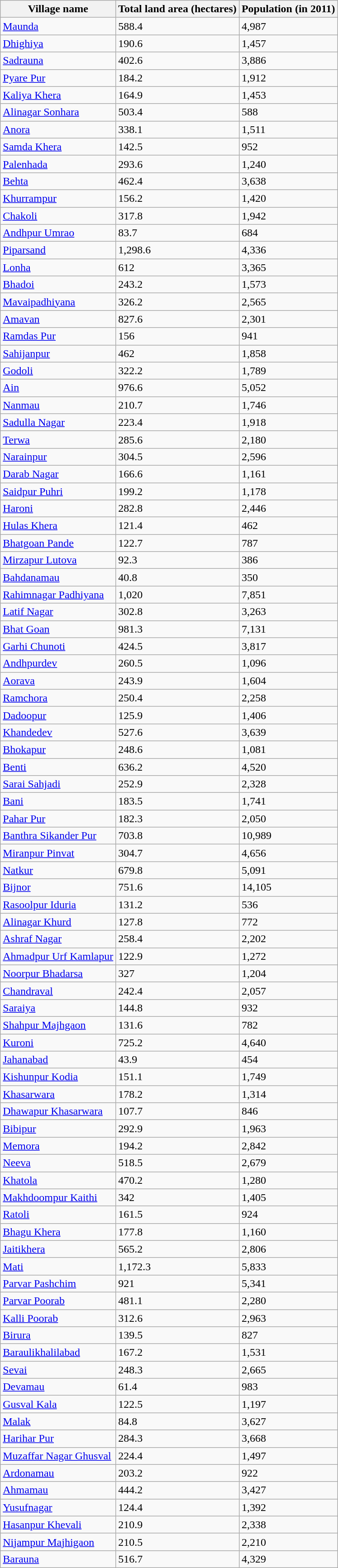<table class="wikitable sortable">
<tr>
<th>Village name</th>
<th>Total land area (hectares)</th>
<th>Population (in 2011)</th>
</tr>
<tr>
<td><a href='#'>Maunda</a></td>
<td>588.4</td>
<td>4,987</td>
</tr>
<tr>
<td><a href='#'>Dhighiya</a></td>
<td>190.6</td>
<td>1,457</td>
</tr>
<tr>
<td><a href='#'>Sadrauna</a></td>
<td>402.6</td>
<td>3,886</td>
</tr>
<tr>
<td><a href='#'>Pyare Pur</a></td>
<td>184.2</td>
<td>1,912</td>
</tr>
<tr>
<td><a href='#'>Kaliya Khera</a></td>
<td>164.9</td>
<td>1,453</td>
</tr>
<tr>
<td><a href='#'>Alinagar Sonhara</a></td>
<td>503.4</td>
<td>588</td>
</tr>
<tr>
<td><a href='#'>Anora</a></td>
<td>338.1</td>
<td>1,511</td>
</tr>
<tr>
<td><a href='#'>Samda Khera</a></td>
<td>142.5</td>
<td>952</td>
</tr>
<tr>
<td><a href='#'>Palenhada</a></td>
<td>293.6</td>
<td>1,240</td>
</tr>
<tr>
<td><a href='#'>Behta</a></td>
<td>462.4</td>
<td>3,638</td>
</tr>
<tr>
<td><a href='#'>Khurrampur</a></td>
<td>156.2</td>
<td>1,420</td>
</tr>
<tr>
<td><a href='#'>Chakoli</a></td>
<td>317.8</td>
<td>1,942</td>
</tr>
<tr>
<td><a href='#'>Andhpur Umrao</a></td>
<td>83.7</td>
<td>684</td>
</tr>
<tr>
<td><a href='#'>Piparsand</a></td>
<td>1,298.6</td>
<td>4,336</td>
</tr>
<tr>
<td><a href='#'>Lonha</a></td>
<td>612</td>
<td>3,365</td>
</tr>
<tr>
<td><a href='#'>Bhadoi</a></td>
<td>243.2</td>
<td>1,573</td>
</tr>
<tr>
<td><a href='#'>Mavaipadhiyana</a></td>
<td>326.2</td>
<td>2,565</td>
</tr>
<tr>
<td><a href='#'>Amavan</a></td>
<td>827.6</td>
<td>2,301</td>
</tr>
<tr>
<td><a href='#'>Ramdas Pur</a></td>
<td>156</td>
<td>941</td>
</tr>
<tr>
<td><a href='#'>Sahijanpur</a></td>
<td>462</td>
<td>1,858</td>
</tr>
<tr>
<td><a href='#'>Godoli</a></td>
<td>322.2</td>
<td>1,789</td>
</tr>
<tr>
<td><a href='#'>Ain</a></td>
<td>976.6</td>
<td>5,052</td>
</tr>
<tr>
<td><a href='#'>Nanmau</a></td>
<td>210.7</td>
<td>1,746</td>
</tr>
<tr>
<td><a href='#'>Sadulla Nagar</a></td>
<td>223.4</td>
<td>1,918</td>
</tr>
<tr>
<td><a href='#'>Terwa</a></td>
<td>285.6</td>
<td>2,180</td>
</tr>
<tr>
<td><a href='#'>Narainpur</a></td>
<td>304.5</td>
<td>2,596</td>
</tr>
<tr>
<td><a href='#'>Darab Nagar</a></td>
<td>166.6</td>
<td>1,161</td>
</tr>
<tr>
<td><a href='#'>Saidpur Puhri</a></td>
<td>199.2</td>
<td>1,178</td>
</tr>
<tr>
<td><a href='#'>Haroni</a></td>
<td>282.8</td>
<td>2,446</td>
</tr>
<tr>
<td><a href='#'>Hulas Khera</a></td>
<td>121.4</td>
<td>462</td>
</tr>
<tr>
<td><a href='#'>Bhatgoan Pande</a></td>
<td>122.7</td>
<td>787</td>
</tr>
<tr>
<td><a href='#'>Mirzapur Lutova</a></td>
<td>92.3</td>
<td>386</td>
</tr>
<tr>
<td><a href='#'>Bahdanamau</a></td>
<td>40.8</td>
<td>350</td>
</tr>
<tr>
<td><a href='#'>Rahimnagar Padhiyana</a></td>
<td>1,020</td>
<td>7,851</td>
</tr>
<tr>
<td><a href='#'>Latif Nagar</a></td>
<td>302.8</td>
<td>3,263</td>
</tr>
<tr>
<td><a href='#'>Bhat Goan</a></td>
<td>981.3</td>
<td>7,131</td>
</tr>
<tr>
<td><a href='#'>Garhi Chunoti</a></td>
<td>424.5</td>
<td>3,817</td>
</tr>
<tr>
<td><a href='#'>Andhpurdev</a></td>
<td>260.5</td>
<td>1,096</td>
</tr>
<tr>
<td><a href='#'>Aorava</a></td>
<td>243.9</td>
<td>1,604</td>
</tr>
<tr>
<td><a href='#'>Ramchora</a></td>
<td>250.4</td>
<td>2,258</td>
</tr>
<tr>
<td><a href='#'>Dadoopur</a></td>
<td>125.9</td>
<td>1,406</td>
</tr>
<tr>
<td><a href='#'>Khandedev</a></td>
<td>527.6</td>
<td>3,639</td>
</tr>
<tr>
<td><a href='#'>Bhokapur</a></td>
<td>248.6</td>
<td>1,081</td>
</tr>
<tr>
<td><a href='#'>Benti</a></td>
<td>636.2</td>
<td>4,520</td>
</tr>
<tr>
<td><a href='#'>Sarai Sahjadi</a></td>
<td>252.9</td>
<td>2,328</td>
</tr>
<tr>
<td><a href='#'>Bani</a></td>
<td>183.5</td>
<td>1,741</td>
</tr>
<tr>
<td><a href='#'>Pahar Pur</a></td>
<td>182.3</td>
<td>2,050</td>
</tr>
<tr>
<td><a href='#'>Banthra Sikander Pur</a></td>
<td>703.8</td>
<td>10,989</td>
</tr>
<tr>
<td><a href='#'>Miranpur Pinvat</a></td>
<td>304.7</td>
<td>4,656</td>
</tr>
<tr>
<td><a href='#'>Natkur</a></td>
<td>679.8</td>
<td>5,091</td>
</tr>
<tr>
<td><a href='#'>Bijnor</a></td>
<td>751.6</td>
<td>14,105</td>
</tr>
<tr>
<td><a href='#'>Rasoolpur Iduria</a></td>
<td>131.2</td>
<td>536</td>
</tr>
<tr>
<td><a href='#'>Alinagar Khurd</a></td>
<td>127.8</td>
<td>772</td>
</tr>
<tr>
<td><a href='#'>Ashraf Nagar</a></td>
<td>258.4</td>
<td>2,202</td>
</tr>
<tr>
<td><a href='#'>Ahmadpur Urf Kamlapur</a></td>
<td>122.9</td>
<td>1,272</td>
</tr>
<tr>
<td><a href='#'>Noorpur Bhadarsa</a></td>
<td>327</td>
<td>1,204</td>
</tr>
<tr>
<td><a href='#'>Chandraval</a></td>
<td>242.4</td>
<td>2,057</td>
</tr>
<tr>
<td><a href='#'>Saraiya</a></td>
<td>144.8</td>
<td>932</td>
</tr>
<tr>
<td><a href='#'>Shahpur Majhgaon</a></td>
<td>131.6</td>
<td>782</td>
</tr>
<tr>
<td><a href='#'>Kuroni</a></td>
<td>725.2</td>
<td>4,640</td>
</tr>
<tr>
<td><a href='#'>Jahanabad</a></td>
<td>43.9</td>
<td>454</td>
</tr>
<tr>
<td><a href='#'>Kishunpur Kodia</a></td>
<td>151.1</td>
<td>1,749</td>
</tr>
<tr>
<td><a href='#'>Khasarwara</a></td>
<td>178.2</td>
<td>1,314</td>
</tr>
<tr>
<td><a href='#'>Dhawapur Khasarwara</a></td>
<td>107.7</td>
<td>846</td>
</tr>
<tr>
<td><a href='#'>Bibipur</a></td>
<td>292.9</td>
<td>1,963</td>
</tr>
<tr>
<td><a href='#'>Memora</a></td>
<td>194.2</td>
<td>2,842</td>
</tr>
<tr>
<td><a href='#'>Neeva</a></td>
<td>518.5</td>
<td>2,679</td>
</tr>
<tr>
<td><a href='#'>Khatola</a></td>
<td>470.2</td>
<td>1,280</td>
</tr>
<tr>
<td><a href='#'>Makhdoompur Kaithi</a></td>
<td>342</td>
<td>1,405</td>
</tr>
<tr>
<td><a href='#'>Ratoli</a></td>
<td>161.5</td>
<td>924</td>
</tr>
<tr>
<td><a href='#'>Bhagu Khera</a></td>
<td>177.8</td>
<td>1,160</td>
</tr>
<tr>
<td><a href='#'>Jaitikhera</a></td>
<td>565.2</td>
<td>2,806</td>
</tr>
<tr>
<td><a href='#'>Mati</a></td>
<td>1,172.3</td>
<td>5,833</td>
</tr>
<tr>
<td><a href='#'>Parvar Pashchim</a></td>
<td>921</td>
<td>5,341</td>
</tr>
<tr>
<td><a href='#'>Parvar Poorab</a></td>
<td>481.1</td>
<td>2,280</td>
</tr>
<tr>
<td><a href='#'>Kalli Poorab</a></td>
<td>312.6</td>
<td>2,963</td>
</tr>
<tr>
<td><a href='#'>Birura</a></td>
<td>139.5</td>
<td>827</td>
</tr>
<tr>
<td><a href='#'>Baraulikhalilabad</a></td>
<td>167.2</td>
<td>1,531</td>
</tr>
<tr>
<td><a href='#'>Sevai</a></td>
<td>248.3</td>
<td>2,665</td>
</tr>
<tr>
<td><a href='#'>Devamau</a></td>
<td>61.4</td>
<td>983</td>
</tr>
<tr>
<td><a href='#'>Gusval Kala</a></td>
<td>122.5</td>
<td>1,197</td>
</tr>
<tr>
<td><a href='#'>Malak</a></td>
<td>84.8</td>
<td>3,627</td>
</tr>
<tr>
<td><a href='#'>Harihar Pur</a></td>
<td>284.3</td>
<td>3,668</td>
</tr>
<tr>
<td><a href='#'>Muzaffar Nagar Ghusval</a></td>
<td>224.4</td>
<td>1,497</td>
</tr>
<tr>
<td><a href='#'>Ardonamau</a></td>
<td>203.2</td>
<td>922</td>
</tr>
<tr>
<td><a href='#'>Ahmamau</a></td>
<td>444.2</td>
<td>3,427</td>
</tr>
<tr>
<td><a href='#'>Yusufnagar</a></td>
<td>124.4</td>
<td>1,392</td>
</tr>
<tr>
<td><a href='#'>Hasanpur Khevali</a></td>
<td>210.9</td>
<td>2,338</td>
</tr>
<tr>
<td><a href='#'>Nijampur Majhigaon</a></td>
<td>210.5</td>
<td>2,210</td>
</tr>
<tr>
<td><a href='#'>Barauna</a></td>
<td>516.7</td>
<td>4,329</td>
</tr>
</table>
